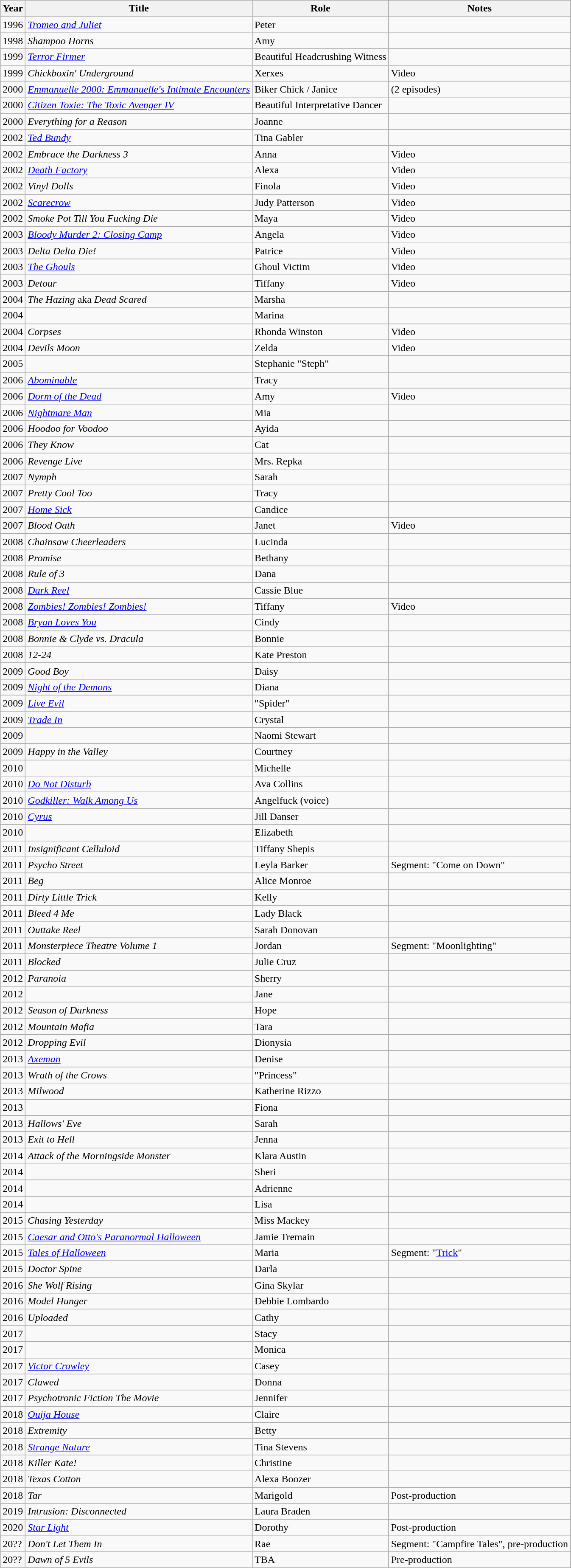<table class="wikitable sortable">
<tr>
<th>Year</th>
<th>Title</th>
<th>Role</th>
<th class="unsortable">Notes</th>
</tr>
<tr>
<td>1996</td>
<td><em><a href='#'>Tromeo and Juliet</a></em></td>
<td>Peter</td>
<td></td>
</tr>
<tr>
<td>1998</td>
<td><em>Shampoo Horns</em></td>
<td>Amy</td>
<td></td>
</tr>
<tr>
<td>1999</td>
<td><em><a href='#'>Terror Firmer</a></em></td>
<td>Beautiful Headcrushing Witness</td>
<td></td>
</tr>
<tr>
<td>1999</td>
<td><em>Chickboxin' Underground</em></td>
<td>Xerxes</td>
<td>Video</td>
</tr>
<tr>
<td>2000</td>
<td><em><a href='#'>Emmanuelle 2000: Emmanuelle's Intimate Encounters</a></em></td>
<td>Biker Chick / Janice</td>
<td>(2 episodes)</td>
</tr>
<tr>
<td>2000</td>
<td><em><a href='#'>Citizen Toxie: The Toxic Avenger IV</a></em></td>
<td>Beautiful Interpretative Dancer</td>
<td></td>
</tr>
<tr>
<td>2000</td>
<td><em>Everything for a Reason</em></td>
<td>Joanne</td>
<td></td>
</tr>
<tr>
<td>2002</td>
<td><em><a href='#'>Ted Bundy</a></em></td>
<td>Tina Gabler</td>
<td></td>
</tr>
<tr>
<td>2002</td>
<td><em>Embrace the Darkness 3</em></td>
<td>Anna</td>
<td>Video</td>
</tr>
<tr>
<td>2002</td>
<td><em><a href='#'>Death Factory</a></em></td>
<td>Alexa</td>
<td>Video</td>
</tr>
<tr>
<td>2002</td>
<td><em>Vinyl Dolls</em></td>
<td>Finola</td>
<td>Video</td>
</tr>
<tr>
<td>2002</td>
<td><em><a href='#'>Scarecrow</a></em></td>
<td>Judy Patterson</td>
<td>Video</td>
</tr>
<tr>
<td>2002</td>
<td><em>Smoke Pot Till You Fucking Die</em></td>
<td>Maya</td>
<td>Video</td>
</tr>
<tr>
<td>2003</td>
<td><em><a href='#'>Bloody Murder 2: Closing Camp</a></em></td>
<td>Angela</td>
<td>Video</td>
</tr>
<tr>
<td>2003</td>
<td><em>Delta Delta Die!</em></td>
<td>Patrice</td>
<td>Video</td>
</tr>
<tr>
<td>2003</td>
<td><em><a href='#'>The Ghouls</a></em></td>
<td>Ghoul Victim</td>
<td>Video</td>
</tr>
<tr>
<td>2003</td>
<td><em>Detour</em></td>
<td>Tiffany</td>
<td>Video</td>
</tr>
<tr>
<td>2004</td>
<td><em>The Hazing</em> aka <em>Dead Scared</em></td>
<td>Marsha</td>
<td></td>
</tr>
<tr>
<td>2004</td>
<td><em></em></td>
<td>Marina</td>
<td></td>
</tr>
<tr>
<td>2004</td>
<td><em>Corpses</em></td>
<td>Rhonda Winston</td>
<td>Video</td>
</tr>
<tr>
<td>2004</td>
<td><em>Devils Moon</em></td>
<td>Zelda</td>
<td>Video</td>
</tr>
<tr>
<td>2005</td>
<td><em></em></td>
<td>Stephanie "Steph"</td>
<td></td>
</tr>
<tr>
<td>2006</td>
<td><em><a href='#'>Abominable</a></em></td>
<td>Tracy</td>
<td></td>
</tr>
<tr>
<td>2006</td>
<td><em><a href='#'>Dorm of the Dead</a></em></td>
<td>Amy</td>
<td>Video</td>
</tr>
<tr>
<td>2006</td>
<td><em><a href='#'>Nightmare Man</a></em></td>
<td>Mia</td>
<td></td>
</tr>
<tr>
<td>2006</td>
<td><em>Hoodoo for Voodoo</em></td>
<td>Ayida</td>
<td></td>
</tr>
<tr>
<td>2006</td>
<td><em>They Know</em></td>
<td>Cat</td>
<td></td>
</tr>
<tr>
<td>2006</td>
<td><em>Revenge Live</em></td>
<td>Mrs. Repka</td>
<td></td>
</tr>
<tr>
<td>2007</td>
<td><em>Nymph</em></td>
<td>Sarah</td>
<td></td>
</tr>
<tr>
<td>2007</td>
<td><em>Pretty Cool Too</em></td>
<td>Tracy</td>
<td></td>
</tr>
<tr>
<td>2007</td>
<td><em><a href='#'>Home Sick</a></em></td>
<td>Candice</td>
<td></td>
</tr>
<tr>
<td>2007</td>
<td><em>Blood Oath</em></td>
<td>Janet</td>
<td>Video</td>
</tr>
<tr>
<td>2008</td>
<td><em>Chainsaw Cheerleaders</em></td>
<td>Lucinda</td>
<td></td>
</tr>
<tr>
<td>2008</td>
<td><em>Promise</em></td>
<td>Bethany</td>
<td></td>
</tr>
<tr>
<td>2008</td>
<td><em>Rule of 3</em></td>
<td>Dana</td>
<td></td>
</tr>
<tr>
<td>2008</td>
<td><em><a href='#'>Dark Reel</a></em></td>
<td>Cassie Blue</td>
<td></td>
</tr>
<tr>
<td>2008</td>
<td><em><a href='#'>Zombies! Zombies! Zombies!</a></em></td>
<td>Tiffany</td>
<td>Video</td>
</tr>
<tr>
<td>2008</td>
<td><em><a href='#'>Bryan Loves You</a></em></td>
<td>Cindy</td>
<td></td>
</tr>
<tr>
<td>2008</td>
<td><em>Bonnie & Clyde vs. Dracula</em></td>
<td>Bonnie</td>
<td></td>
</tr>
<tr>
<td>2008</td>
<td><em>12-24</em></td>
<td>Kate Preston</td>
<td></td>
</tr>
<tr>
<td>2009</td>
<td><em>Good Boy</em></td>
<td>Daisy</td>
<td></td>
</tr>
<tr>
<td>2009</td>
<td><em><a href='#'>Night of the Demons</a></em></td>
<td>Diana</td>
<td></td>
</tr>
<tr>
<td>2009</td>
<td><em><a href='#'>Live Evil</a></em></td>
<td>"Spider"</td>
<td></td>
</tr>
<tr>
<td>2009</td>
<td><em><a href='#'>Trade In</a></em></td>
<td>Crystal</td>
<td></td>
</tr>
<tr>
<td>2009</td>
<td><em></em></td>
<td>Naomi Stewart</td>
<td></td>
</tr>
<tr>
<td>2009</td>
<td><em>Happy in the Valley</em></td>
<td>Courtney</td>
<td></td>
</tr>
<tr>
<td>2010</td>
<td><em></em></td>
<td>Michelle</td>
<td></td>
</tr>
<tr>
<td>2010</td>
<td><em><a href='#'>Do Not Disturb</a></em></td>
<td>Ava Collins</td>
<td></td>
</tr>
<tr>
<td>2010</td>
<td><em><a href='#'>Godkiller: Walk Among Us</a></em></td>
<td>Angelfuck (voice)</td>
<td></td>
</tr>
<tr>
<td>2010</td>
<td><em><a href='#'>Cyrus</a></em></td>
<td>Jill Danser</td>
<td></td>
</tr>
<tr>
<td>2010</td>
<td><em></em></td>
<td>Elizabeth</td>
<td></td>
</tr>
<tr>
<td>2011</td>
<td><em>Insignificant Celluloid</em></td>
<td>Tiffany Shepis</td>
<td></td>
</tr>
<tr>
<td>2011</td>
<td><em>Psycho Street</em></td>
<td>Leyla Barker</td>
<td>Segment: "Come on Down"</td>
</tr>
<tr>
<td>2011</td>
<td><em>Beg</em></td>
<td>Alice Monroe</td>
<td></td>
</tr>
<tr>
<td>2011</td>
<td><em>Dirty Little Trick</em></td>
<td>Kelly</td>
<td></td>
</tr>
<tr>
<td>2011</td>
<td><em>Bleed 4 Me</em></td>
<td>Lady Black</td>
<td></td>
</tr>
<tr>
<td>2011</td>
<td><em>Outtake Reel</em></td>
<td>Sarah Donovan</td>
<td></td>
</tr>
<tr>
<td>2011</td>
<td><em>Monsterpiece Theatre Volume 1</em></td>
<td>Jordan</td>
<td>Segment: "Moonlighting"</td>
</tr>
<tr>
<td>2011</td>
<td><em>Blocked</em></td>
<td>Julie Cruz</td>
<td></td>
</tr>
<tr>
<td>2012</td>
<td><em>Paranoia</em></td>
<td>Sherry</td>
<td></td>
</tr>
<tr>
<td>2012</td>
<td><em></em></td>
<td>Jane</td>
<td></td>
</tr>
<tr>
<td>2012</td>
<td><em>Season of Darkness</em></td>
<td>Hope</td>
<td></td>
</tr>
<tr>
<td>2012</td>
<td><em>Mountain Mafia</em></td>
<td>Tara</td>
<td></td>
</tr>
<tr>
<td>2012</td>
<td><em>Dropping Evil</em></td>
<td>Dionysia</td>
<td></td>
</tr>
<tr>
<td>2013</td>
<td><em><a href='#'>Axeman</a></em></td>
<td>Denise</td>
<td></td>
</tr>
<tr>
<td>2013</td>
<td><em>Wrath of the Crows</em></td>
<td>"Princess"</td>
<td></td>
</tr>
<tr>
<td>2013</td>
<td><em>Milwood</em></td>
<td>Katherine Rizzo</td>
<td></td>
</tr>
<tr>
<td>2013</td>
<td><em></em></td>
<td>Fiona</td>
<td></td>
</tr>
<tr>
<td>2013</td>
<td><em>Hallows' Eve</em></td>
<td>Sarah</td>
<td></td>
</tr>
<tr>
<td>2013</td>
<td><em>Exit to Hell</em></td>
<td>Jenna</td>
<td></td>
</tr>
<tr>
<td>2014</td>
<td><em>Attack of the Morningside Monster</em></td>
<td>Klara Austin</td>
<td></td>
</tr>
<tr>
<td>2014</td>
<td><em></em></td>
<td>Sheri</td>
<td></td>
</tr>
<tr>
<td>2014</td>
<td><em></em></td>
<td>Adrienne</td>
<td></td>
</tr>
<tr>
<td>2014</td>
<td><em></em></td>
<td>Lisa</td>
<td></td>
</tr>
<tr>
<td>2015</td>
<td><em>Chasing Yesterday</em></td>
<td>Miss Mackey</td>
<td></td>
</tr>
<tr>
<td>2015</td>
<td><em><a href='#'>Caesar and Otto's Paranormal Halloween</a></em></td>
<td>Jamie Tremain</td>
<td></td>
</tr>
<tr>
<td>2015</td>
<td><em><a href='#'>Tales of Halloween</a></em></td>
<td>Maria</td>
<td>Segment: "<a href='#'>Trick</a>"</td>
</tr>
<tr>
<td>2015</td>
<td><em>Doctor Spine</em></td>
<td>Darla</td>
<td></td>
</tr>
<tr>
<td>2016</td>
<td><em>She Wolf Rising</em></td>
<td>Gina Skylar</td>
<td></td>
</tr>
<tr>
<td>2016</td>
<td><em>Model Hunger</em></td>
<td>Debbie Lombardo</td>
<td></td>
</tr>
<tr>
<td>2016</td>
<td><em>Uploaded</em></td>
<td>Cathy</td>
<td></td>
</tr>
<tr>
<td>2017</td>
<td><em></em></td>
<td>Stacy</td>
<td></td>
</tr>
<tr>
<td>2017</td>
<td><em></em></td>
<td>Monica</td>
<td></td>
</tr>
<tr>
<td>2017</td>
<td><em><a href='#'>Victor Crowley</a></em></td>
<td>Casey</td>
<td></td>
</tr>
<tr>
<td>2017</td>
<td><em>Clawed</em></td>
<td>Donna</td>
<td></td>
</tr>
<tr>
<td>2017</td>
<td><em>Psychotronic Fiction The Movie</em></td>
<td>Jennifer</td>
<td></td>
</tr>
<tr>
<td>2018</td>
<td><em><a href='#'>Ouija House</a></em></td>
<td>Claire</td>
<td></td>
</tr>
<tr>
<td>2018</td>
<td><em>Extremity</em></td>
<td>Betty</td>
<td></td>
</tr>
<tr>
<td>2018</td>
<td><em><a href='#'>Strange Nature</a></em></td>
<td>Tina Stevens</td>
<td></td>
</tr>
<tr>
<td>2018</td>
<td><em>Killer Kate!</em></td>
<td>Christine</td>
<td></td>
</tr>
<tr>
<td>2018</td>
<td><em>Texas Cotton</em></td>
<td>Alexa Boozer</td>
<td></td>
</tr>
<tr>
<td>2018</td>
<td><em>Tar</em></td>
<td>Marigold</td>
<td>Post-production</td>
</tr>
<tr>
<td>2019</td>
<td><em>Intrusion: Disconnected</em></td>
<td>Laura Braden</td>
<td></td>
</tr>
<tr>
<td>2020</td>
<td><em><a href='#'>Star Light</a></em></td>
<td>Dorothy</td>
<td>Post-production</td>
</tr>
<tr>
<td>20??</td>
<td><em>Don't Let Them In</em></td>
<td>Rae</td>
<td>Segment: "Campfire Tales", pre-production</td>
</tr>
<tr>
<td>20??</td>
<td><em>Dawn of 5 Evils</em></td>
<td>TBA</td>
<td>Pre-production</td>
</tr>
</table>
